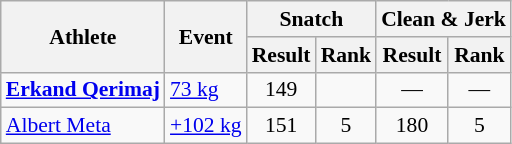<table class="wikitable" style="font-size:90%">
<tr>
<th rowspan="2">Athlete</th>
<th rowspan="2">Event</th>
<th colspan="2">Snatch</th>
<th colspan="2">Clean & Jerk</th>
</tr>
<tr>
<th>Result</th>
<th>Rank</th>
<th>Result</th>
<th>Rank</th>
</tr>
<tr align=center>
<td align=left><strong><a href='#'>Erkand Qerimaj</a></strong></td>
<td align=left><a href='#'>73 kg</a></td>
<td>149</td>
<td></td>
<td>—</td>
<td>—</td>
</tr>
<tr align=center>
<td align=left><a href='#'>Albert Meta</a></td>
<td align=left><a href='#'>+102 kg</a></td>
<td>151</td>
<td>5</td>
<td>180</td>
<td>5</td>
</tr>
</table>
